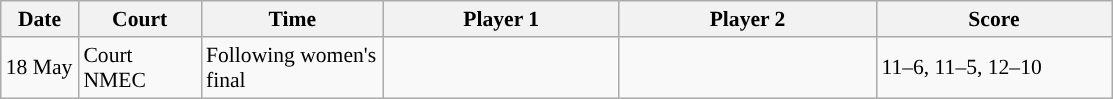<table class="sortable wikitable" style="font-size:90%">
<tr>
<th width="45" class="unsortable">Date</th>
<th width="75">Court</th>
<th width="115">Time</th>
<th width="150">Player 1</th>
<th width="165">Player 2</th>
<th width="150" class="unsortable">Score</th>
</tr>
<tr>
<td>18 May</td>
<td>Court NMEC</td>
<td>Following women's final</td>
<td><strong></strong></td>
<td></td>
<td>11–6, 11–5, 12–10</td>
</tr>
</table>
